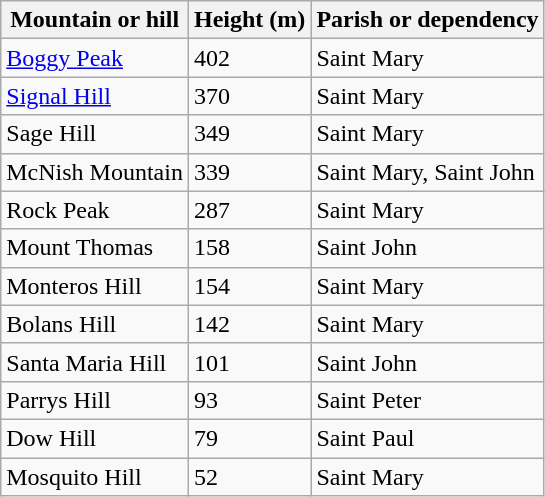<table class="wikitable sortable">
<tr>
<th>Mountain or hill</th>
<th>Height (m)</th>
<th>Parish or dependency</th>
</tr>
<tr>
<td><a href='#'>Boggy Peak</a></td>
<td>402</td>
<td>Saint Mary</td>
</tr>
<tr>
<td><a href='#'>Signal Hill</a></td>
<td>370</td>
<td>Saint Mary</td>
</tr>
<tr>
<td>Sage Hill</td>
<td>349</td>
<td>Saint Mary</td>
</tr>
<tr>
<td>McNish Mountain</td>
<td>339</td>
<td>Saint Mary, Saint John</td>
</tr>
<tr>
<td>Rock Peak</td>
<td>287</td>
<td>Saint Mary</td>
</tr>
<tr>
<td>Mount Thomas</td>
<td>158</td>
<td>Saint John</td>
</tr>
<tr>
<td>Monteros Hill</td>
<td>154</td>
<td>Saint Mary</td>
</tr>
<tr>
<td>Bolans Hill</td>
<td>142</td>
<td>Saint Mary</td>
</tr>
<tr>
<td>Santa Maria Hill</td>
<td>101</td>
<td>Saint John</td>
</tr>
<tr>
<td>Parrys Hill</td>
<td>93</td>
<td>Saint Peter</td>
</tr>
<tr>
<td>Dow Hill</td>
<td>79</td>
<td>Saint Paul</td>
</tr>
<tr>
<td>Mosquito Hill</td>
<td>52</td>
<td>Saint Mary</td>
</tr>
</table>
